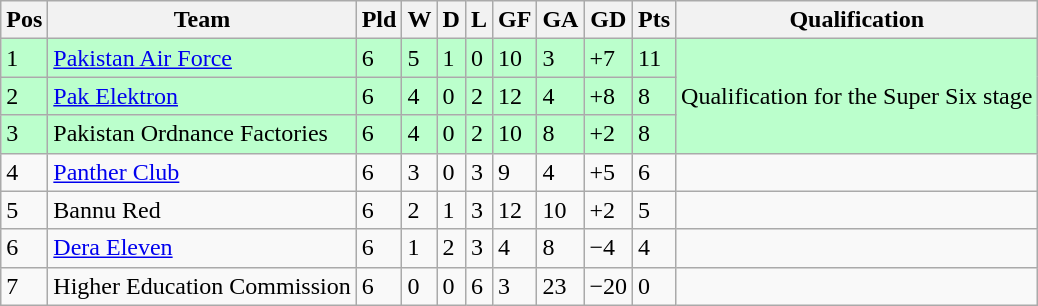<table class="wikitable">
<tr>
<th>Pos</th>
<th>Team</th>
<th>Pld</th>
<th>W</th>
<th>D</th>
<th>L</th>
<th>GF</th>
<th>GA</th>
<th>GD</th>
<th>Pts</th>
<th>Qualification</th>
</tr>
<tr style="background:#bfc">
<td>1</td>
<td><a href='#'>Pakistan Air Force</a></td>
<td>6</td>
<td>5</td>
<td>1</td>
<td>0</td>
<td>10</td>
<td>3</td>
<td>+7</td>
<td>11</td>
<td rowspan="3">Qualification for the Super Six stage</td>
</tr>
<tr style="background:#bfc">
<td>2</td>
<td><a href='#'>Pak Elektron</a></td>
<td>6</td>
<td>4</td>
<td>0</td>
<td>2</td>
<td>12</td>
<td>4</td>
<td>+8</td>
<td>8</td>
</tr>
<tr style="background:#bfc">
<td>3</td>
<td>Pakistan Ordnance Factories</td>
<td>6</td>
<td>4</td>
<td>0</td>
<td>2</td>
<td>10</td>
<td>8</td>
<td>+2</td>
<td>8</td>
</tr>
<tr>
<td>4</td>
<td><a href='#'>Panther Club</a></td>
<td>6</td>
<td>3</td>
<td>0</td>
<td>3</td>
<td>9</td>
<td>4</td>
<td>+5</td>
<td>6</td>
<td></td>
</tr>
<tr>
<td>5</td>
<td>Bannu Red</td>
<td>6</td>
<td>2</td>
<td>1</td>
<td>3</td>
<td>12</td>
<td>10</td>
<td>+2</td>
<td>5</td>
<td></td>
</tr>
<tr>
<td>6</td>
<td><a href='#'>Dera Eleven</a></td>
<td>6</td>
<td>1</td>
<td>2</td>
<td>3</td>
<td>4</td>
<td>8</td>
<td>−4</td>
<td>4</td>
<td></td>
</tr>
<tr>
<td>7</td>
<td>Higher Education Commission</td>
<td>6</td>
<td>0</td>
<td>0</td>
<td>6</td>
<td>3</td>
<td>23</td>
<td>−20</td>
<td>0</td>
<td></td>
</tr>
</table>
